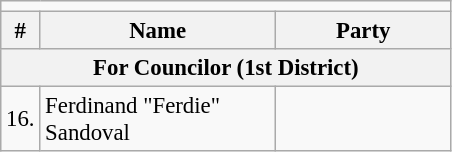<table class=wikitable style="font-size:95%">
<tr>
<td colspan=4 bgcolor=></td>
</tr>
<tr>
<th>#</th>
<th width=150px>Name</th>
<th colspan=2 width=110px>Party</th>
</tr>
<tr>
<th colspan=4>For Councilor (1st District)</th>
</tr>
<tr>
<td>16.</td>
<td>Ferdinand "Ferdie" Sandoval</td>
<td></td>
</tr>
</table>
